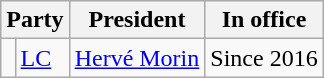<table class="wikitable">
<tr>
<th colspan="2">Party</th>
<th>President</th>
<th>In office</th>
</tr>
<tr>
<td></td>
<td><a href='#'>LC</a></td>
<td><a href='#'>Hervé Morin</a></td>
<td>Since 2016</td>
</tr>
</table>
